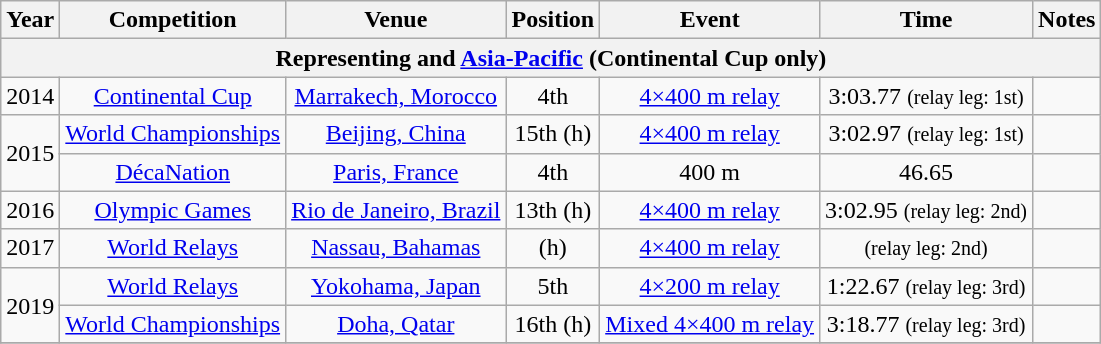<table class="wikitable sortable" style=text-align:center>
<tr>
<th>Year</th>
<th>Competition</th>
<th>Venue</th>
<th>Position</th>
<th>Event</th>
<th>Time</th>
<th>Notes</th>
</tr>
<tr>
<th colspan="7">Representing  and  <a href='#'>Asia-Pacific</a> (Continental Cup only)</th>
</tr>
<tr>
<td>2014</td>
<td><a href='#'>Continental Cup</a></td>
<td><a href='#'>Marrakech, Morocco</a></td>
<td>4th</td>
<td><a href='#'>4×400 m relay</a></td>
<td>3:03.77 <small>(relay leg: 1st)</small></td>
<td></td>
</tr>
<tr>
<td rowspan=2>2015</td>
<td><a href='#'>World Championships</a></td>
<td><a href='#'>Beijing, China</a></td>
<td>15th (h)</td>
<td><a href='#'>4×400 m relay</a></td>
<td>3:02.97 <small>(relay leg: 1st)</small></td>
<td></td>
</tr>
<tr>
<td><a href='#'>DécaNation</a></td>
<td><a href='#'>Paris, France</a></td>
<td>4th</td>
<td>400 m</td>
<td>46.65</td>
<td></td>
</tr>
<tr>
<td>2016</td>
<td><a href='#'>Olympic Games</a></td>
<td><a href='#'>Rio de Janeiro, Brazil</a></td>
<td>13th (h)</td>
<td><a href='#'>4×400 m relay</a></td>
<td>3:02.95 <small>(relay leg: 2nd)</small></td>
<td></td>
</tr>
<tr>
<td>2017</td>
<td><a href='#'>World Relays</a></td>
<td><a href='#'>Nassau, Bahamas</a></td>
<td> (h)</td>
<td><a href='#'>4×400 m relay</a></td>
<td> <small>(relay leg: 2nd)</small></td>
<td></td>
</tr>
<tr>
<td rowspan=2>2019</td>
<td><a href='#'>World Relays</a></td>
<td><a href='#'>Yokohama, Japan</a></td>
<td>5th</td>
<td><a href='#'>4×200 m relay</a></td>
<td>1:22.67 <small>(relay leg: 3rd)</small></td>
<td></td>
</tr>
<tr>
<td><a href='#'>World Championships</a></td>
<td><a href='#'>Doha, Qatar</a></td>
<td>16th (h)</td>
<td><a href='#'>Mixed 4×400 m relay</a></td>
<td>3:18.77 <small>(relay leg: 3rd)</small></td>
<td></td>
</tr>
<tr>
</tr>
</table>
